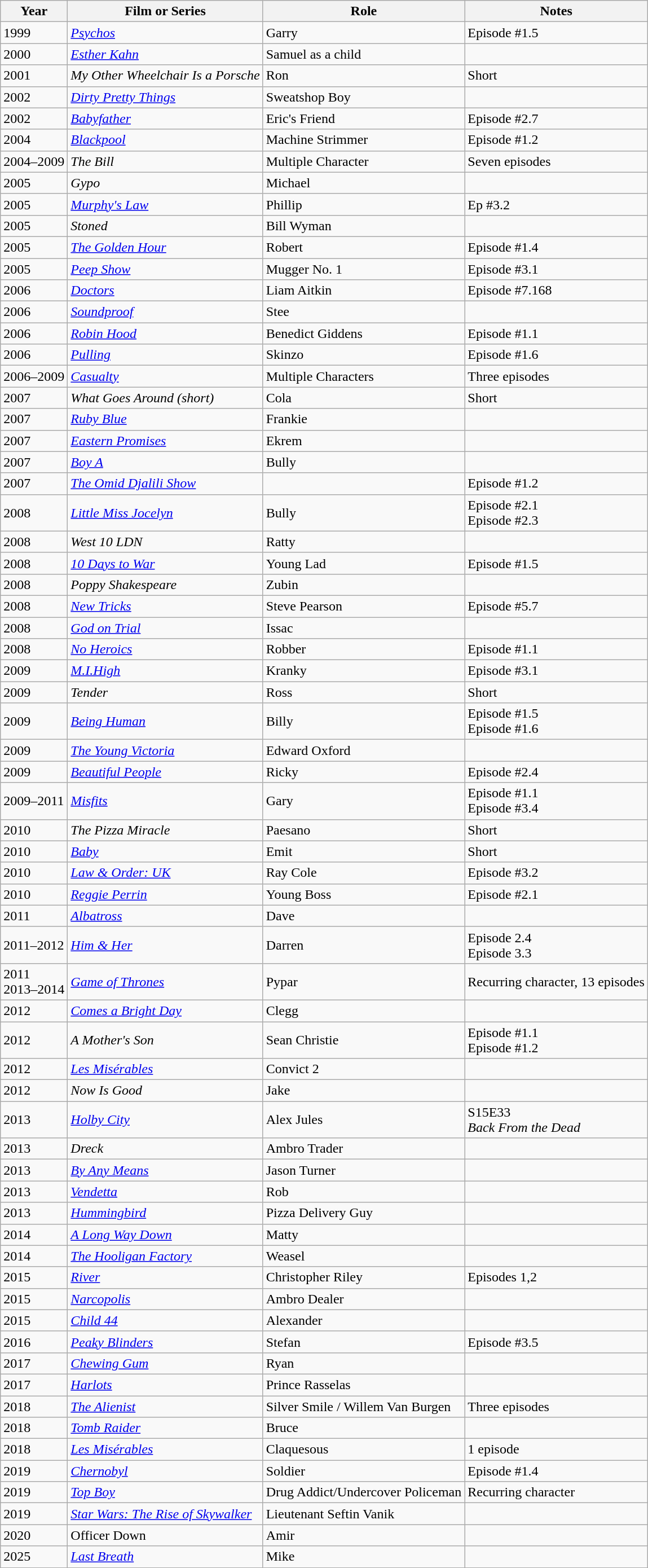<table class="wikitable">
<tr l>
<th>Year</th>
<th>Film or Series</th>
<th>Role</th>
<th>Notes</th>
</tr>
<tr>
<td>1999</td>
<td><em><a href='#'>Psychos</a></em></td>
<td>Garry</td>
<td>Episode #1.5</td>
</tr>
<tr>
<td>2000</td>
<td><em><a href='#'>Esther Kahn</a></em></td>
<td>Samuel as a child</td>
<td></td>
</tr>
<tr>
<td>2001</td>
<td><em>My Other Wheelchair Is a Porsche</em></td>
<td>Ron</td>
<td>Short</td>
</tr>
<tr>
<td>2002</td>
<td><em><a href='#'>Dirty Pretty Things</a></em></td>
<td>Sweatshop Boy</td>
<td></td>
</tr>
<tr>
<td>2002</td>
<td><em><a href='#'>Babyfather</a></em></td>
<td>Eric's Friend</td>
<td>Episode #2.7</td>
</tr>
<tr>
<td>2004</td>
<td><em><a href='#'>Blackpool</a></em></td>
<td>Machine Strimmer</td>
<td>Episode #1.2</td>
</tr>
<tr>
<td>2004–2009</td>
<td><em>The Bill</em></td>
<td>Multiple Character</td>
<td>Seven episodes</td>
</tr>
<tr>
<td>2005</td>
<td><em>Gypo</em></td>
<td>Michael</td>
<td></td>
</tr>
<tr>
<td>2005</td>
<td><em><a href='#'>Murphy's Law</a></em></td>
<td>Phillip</td>
<td>Ep #3.2</td>
</tr>
<tr>
<td>2005</td>
<td><em>Stoned </em></td>
<td>Bill Wyman</td>
<td></td>
</tr>
<tr>
<td>2005</td>
<td><em><a href='#'>The Golden Hour</a></em></td>
<td>Robert</td>
<td>Episode #1.4</td>
</tr>
<tr>
<td>2005</td>
<td><em><a href='#'>Peep Show</a></em></td>
<td>Mugger No. 1</td>
<td>Episode #3.1</td>
</tr>
<tr>
<td>2006</td>
<td><em><a href='#'>Doctors</a></em></td>
<td>Liam Aitkin</td>
<td>Episode #7.168</td>
</tr>
<tr>
<td>2006</td>
<td><em><a href='#'>Soundproof</a></em></td>
<td>Stee</td>
<td></td>
</tr>
<tr>
<td>2006</td>
<td><em><a href='#'>Robin Hood</a></em></td>
<td>Benedict Giddens</td>
<td>Episode #1.1</td>
</tr>
<tr>
<td>2006</td>
<td><em><a href='#'>Pulling</a></em></td>
<td>Skinzo</td>
<td>Episode #1.6</td>
</tr>
<tr>
<td>2006–2009</td>
<td><em><a href='#'>Casualty</a> </em></td>
<td>Multiple Characters</td>
<td>Three episodes</td>
</tr>
<tr>
<td>2007</td>
<td><em>What Goes Around (short) </em></td>
<td>Cola</td>
<td>Short</td>
</tr>
<tr>
<td>2007</td>
<td><em><a href='#'>Ruby Blue</a></em></td>
<td>Frankie</td>
<td></td>
</tr>
<tr>
<td>2007</td>
<td><em><a href='#'>Eastern Promises</a></em></td>
<td>Ekrem</td>
<td></td>
</tr>
<tr>
<td>2007</td>
<td><em><a href='#'>Boy A</a></em></td>
<td>Bully</td>
<td></td>
</tr>
<tr>
<td>2007</td>
<td><em><a href='#'>The Omid Djalili Show</a></em></td>
<td></td>
<td>Episode #1.2</td>
</tr>
<tr>
<td>2008</td>
<td><em><a href='#'>Little Miss Jocelyn</a></em></td>
<td>Bully</td>
<td>Episode #2.1 <br> Episode #2.3</td>
</tr>
<tr>
<td>2008</td>
<td><em>West 10 LDN</em></td>
<td>Ratty</td>
<td></td>
</tr>
<tr>
<td>2008</td>
<td><em><a href='#'>10 Days to War</a></em></td>
<td>Young Lad</td>
<td>Episode #1.5</td>
</tr>
<tr>
<td>2008</td>
<td><em>Poppy Shakespeare</em></td>
<td>Zubin</td>
<td></td>
</tr>
<tr>
<td>2008</td>
<td><em><a href='#'>New Tricks</a></em></td>
<td>Steve Pearson</td>
<td>Episode #5.7</td>
</tr>
<tr>
<td>2008</td>
<td><em><a href='#'>God on Trial</a></em></td>
<td>Issac</td>
<td></td>
</tr>
<tr>
<td>2008</td>
<td><em><a href='#'>No Heroics</a></em></td>
<td>Robber</td>
<td>Episode #1.1</td>
</tr>
<tr>
<td>2009</td>
<td><em><a href='#'>M.I.High</a></em></td>
<td>Kranky</td>
<td>Episode #3.1</td>
</tr>
<tr>
<td>2009</td>
<td><em>Tender</em></td>
<td>Ross</td>
<td>Short</td>
</tr>
<tr>
<td>2009</td>
<td><em><a href='#'>Being Human</a></em></td>
<td>Billy</td>
<td>Episode #1.5 <br> Episode #1.6</td>
</tr>
<tr>
<td>2009</td>
<td><em><a href='#'>The Young Victoria</a></em></td>
<td>Edward Oxford</td>
<td></td>
</tr>
<tr>
<td>2009</td>
<td><em><a href='#'>Beautiful People</a></em></td>
<td>Ricky</td>
<td>Episode #2.4</td>
</tr>
<tr>
<td>2009–2011</td>
<td><em><a href='#'>Misfits</a></em></td>
<td>Gary</td>
<td>Episode #1.1 <br> Episode #3.4</td>
</tr>
<tr>
<td>2010</td>
<td><em>The Pizza Miracle </em></td>
<td>Paesano</td>
<td>Short</td>
</tr>
<tr>
<td>2010</td>
<td><em><a href='#'>Baby</a></em></td>
<td>Emit</td>
<td>Short</td>
</tr>
<tr>
<td>2010</td>
<td><em><a href='#'>Law & Order: UK</a></em></td>
<td>Ray Cole</td>
<td>Episode #3.2</td>
</tr>
<tr>
<td>2010</td>
<td><em><a href='#'>Reggie Perrin</a></em></td>
<td>Young Boss</td>
<td>Episode #2.1</td>
</tr>
<tr>
<td>2011</td>
<td><em><a href='#'>Albatross</a></em></td>
<td>Dave</td>
<td></td>
</tr>
<tr>
<td>2011–2012</td>
<td><em><a href='#'>Him & Her</a></em></td>
<td>Darren</td>
<td>Episode 2.4 <br> Episode 3.3</td>
</tr>
<tr>
<td>2011<br>2013–2014</td>
<td><em><a href='#'>Game of Thrones</a></em></td>
<td>Pypar</td>
<td>Recurring character, 13 episodes</td>
</tr>
<tr>
<td>2012</td>
<td><em><a href='#'>Comes a Bright Day</a></em></td>
<td>Clegg</td>
<td></td>
</tr>
<tr>
<td>2012</td>
<td><em>A Mother's Son</em></td>
<td>Sean Christie</td>
<td>Episode #1.1 <br> Episode #1.2</td>
</tr>
<tr>
<td>2012</td>
<td><em><a href='#'>Les Misérables</a></em></td>
<td>Convict 2</td>
<td></td>
</tr>
<tr>
<td>2012</td>
<td><em>Now Is Good</em></td>
<td>Jake</td>
<td></td>
</tr>
<tr>
<td>2013</td>
<td><em><a href='#'>Holby City</a></em></td>
<td>Alex Jules</td>
<td>S15E33 <br> <em>Back From the Dead</em></td>
</tr>
<tr>
<td>2013</td>
<td><em>Dreck</em></td>
<td>Ambro Trader</td>
<td></td>
</tr>
<tr>
<td>2013</td>
<td><em><a href='#'>By Any Means</a></em></td>
<td>Jason Turner</td>
<td></td>
</tr>
<tr>
<td>2013</td>
<td><em><a href='#'>Vendetta</a></em></td>
<td>Rob</td>
<td></td>
</tr>
<tr>
<td>2013</td>
<td><em><a href='#'>Hummingbird</a></em></td>
<td>Pizza Delivery Guy</td>
<td></td>
</tr>
<tr>
<td>2014</td>
<td><em><a href='#'>A Long Way Down</a></em></td>
<td>Matty</td>
<td></td>
</tr>
<tr>
<td>2014</td>
<td><em><a href='#'>The Hooligan Factory</a></em></td>
<td>Weasel</td>
<td></td>
</tr>
<tr>
<td>2015</td>
<td><em><a href='#'>River</a></em></td>
<td>Christopher Riley</td>
<td>Episodes 1,2</td>
</tr>
<tr>
<td>2015</td>
<td><em><a href='#'>Narcopolis</a></em></td>
<td>Ambro Dealer</td>
<td></td>
</tr>
<tr>
<td>2015</td>
<td><em><a href='#'>Child 44</a></em></td>
<td>Alexander</td>
<td></td>
</tr>
<tr>
<td>2016</td>
<td><em><a href='#'>Peaky Blinders</a></em></td>
<td>Stefan</td>
<td>Episode #3.5</td>
</tr>
<tr>
<td>2017</td>
<td><em><a href='#'>Chewing Gum</a></em></td>
<td>Ryan</td>
<td></td>
</tr>
<tr>
<td>2017</td>
<td><a href='#'><em>Harlots</em></a></td>
<td>Prince Rasselas</td>
<td></td>
</tr>
<tr>
<td>2018</td>
<td><a href='#'><em>The Alienist</em></a></td>
<td>Silver Smile / Willem Van Burgen</td>
<td>Three episodes</td>
</tr>
<tr>
<td>2018</td>
<td><a href='#'><em>Tomb Raider</em></a></td>
<td>Bruce</td>
<td></td>
</tr>
<tr>
<td>2018</td>
<td><em><a href='#'>Les Misérables</a></em></td>
<td>Claquesous</td>
<td>1 episode</td>
</tr>
<tr>
<td>2019</td>
<td><em><a href='#'>Chernobyl</a></em></td>
<td>Soldier</td>
<td>Episode #1.4</td>
</tr>
<tr>
<td>2019</td>
<td><em><a href='#'>Top Boy</a></em></td>
<td>Drug Addict/Undercover Policeman</td>
<td>Recurring character</td>
</tr>
<tr>
<td>2019</td>
<td><em><a href='#'>Star Wars: The Rise of Skywalker</a></em></td>
<td>Lieutenant Seftin Vanik</td>
<td></td>
</tr>
<tr>
<td>2020</td>
<td>Officer Down</td>
<td>Amir</td>
<td></td>
</tr>
<tr>
<td>2025</td>
<td><em><a href='#'>Last Breath</a></em></td>
<td>Mike</td>
<td></td>
</tr>
</table>
